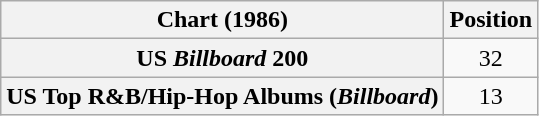<table class="wikitable sortable plainrowheaders" style="text-align:center">
<tr>
<th scope="col">Chart (1986)</th>
<th scope="col">Position</th>
</tr>
<tr>
<th scope="row">US <em>Billboard</em> 200</th>
<td>32</td>
</tr>
<tr>
<th scope="row">US Top R&B/Hip-Hop Albums (<em>Billboard</em>)</th>
<td>13</td>
</tr>
</table>
